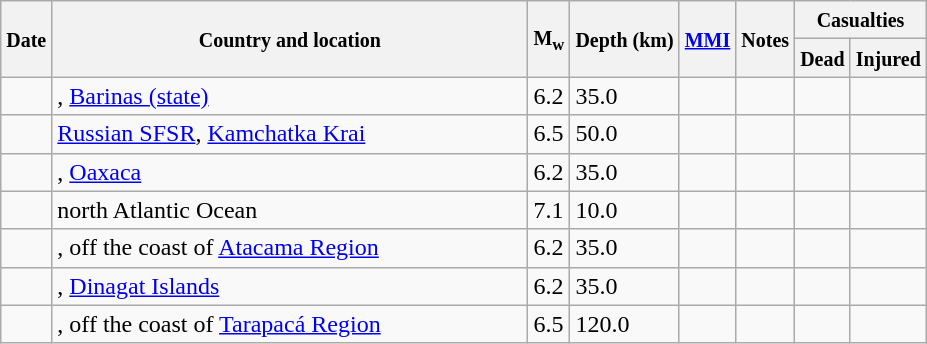<table class="wikitable sortable sort-under" style="border:1px black; margin-left:1em;">
<tr>
<th rowspan="2"><small>Date</small></th>
<th rowspan="2" style="width: 310px"><small>Country and location</small></th>
<th rowspan="2"><small>M<sub>w</sub></small></th>
<th rowspan="2"><small>Depth (km)</small></th>
<th rowspan="2"><small><a href='#'>MMI</a></small></th>
<th rowspan="2" class="unsortable"><small>Notes</small></th>
<th colspan="2"><small>Casualties</small></th>
</tr>
<tr>
<th><small>Dead</small></th>
<th><small>Injured</small></th>
</tr>
<tr>
<td></td>
<td>, <a href='#'>Barinas (state)</a></td>
<td>6.2</td>
<td>35.0</td>
<td></td>
<td></td>
<td></td>
<td></td>
</tr>
<tr>
<td></td>
<td> <a href='#'>Russian SFSR</a>, <a href='#'>Kamchatka Krai</a></td>
<td>6.5</td>
<td>50.0</td>
<td></td>
<td></td>
<td></td>
<td></td>
</tr>
<tr>
<td></td>
<td>, <a href='#'>Oaxaca</a></td>
<td>6.2</td>
<td>35.0</td>
<td></td>
<td></td>
<td></td>
<td></td>
</tr>
<tr>
<td></td>
<td>north Atlantic Ocean</td>
<td>7.1</td>
<td>10.0</td>
<td></td>
<td></td>
<td></td>
<td></td>
</tr>
<tr>
<td></td>
<td>, off the coast of <a href='#'>Atacama Region</a></td>
<td>6.2</td>
<td>35.0</td>
<td></td>
<td></td>
<td></td>
<td></td>
</tr>
<tr>
<td></td>
<td>, <a href='#'>Dinagat Islands</a></td>
<td>6.2</td>
<td>35.0</td>
<td></td>
<td></td>
<td></td>
<td></td>
</tr>
<tr>
<td></td>
<td>, off the coast of <a href='#'>Tarapacá Region</a></td>
<td>6.5</td>
<td>120.0</td>
<td></td>
<td></td>
<td></td>
<td></td>
</tr>
</table>
